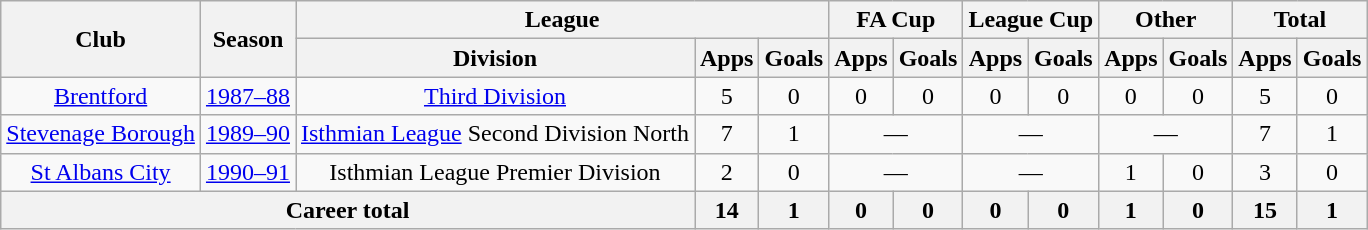<table class="wikitable" style="text-align: center;">
<tr>
<th rowspan="2">Club</th>
<th rowspan="2">Season</th>
<th colspan="3">League</th>
<th colspan="2">FA Cup</th>
<th colspan="2">League Cup</th>
<th colspan="2">Other</th>
<th colspan="2">Total</th>
</tr>
<tr>
<th>Division</th>
<th>Apps</th>
<th>Goals</th>
<th>Apps</th>
<th>Goals</th>
<th>Apps</th>
<th>Goals</th>
<th>Apps</th>
<th>Goals</th>
<th>Apps</th>
<th>Goals</th>
</tr>
<tr>
<td><a href='#'>Brentford</a></td>
<td><a href='#'>1987–88</a></td>
<td><a href='#'>Third Division</a></td>
<td>5</td>
<td>0</td>
<td>0</td>
<td>0</td>
<td>0</td>
<td>0</td>
<td>0</td>
<td>0</td>
<td>5</td>
<td>0</td>
</tr>
<tr>
<td><a href='#'>Stevenage Borough</a></td>
<td><a href='#'>1989–90</a></td>
<td><a href='#'>Isthmian League</a> Second Division North</td>
<td>7</td>
<td>1</td>
<td colspan="2">—</td>
<td colspan="2">—</td>
<td colspan="2">—</td>
<td>7</td>
<td>1</td>
</tr>
<tr>
<td><a href='#'>St Albans City</a></td>
<td><a href='#'>1990–91</a></td>
<td>Isthmian League Premier Division</td>
<td>2</td>
<td>0</td>
<td colspan="2">—</td>
<td colspan="2">—</td>
<td>1</td>
<td>0</td>
<td>3</td>
<td>0</td>
</tr>
<tr>
<th colspan="3">Career total</th>
<th>14</th>
<th>1</th>
<th>0</th>
<th>0</th>
<th>0</th>
<th>0</th>
<th>1</th>
<th>0</th>
<th>15</th>
<th>1</th>
</tr>
</table>
